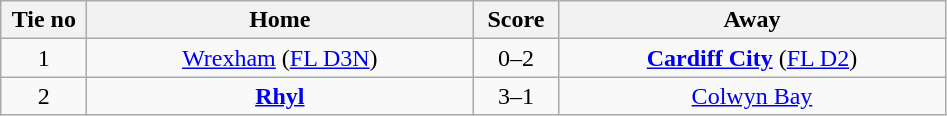<table class="wikitable" style="text-align:center">
<tr>
<th width=50>Tie no</th>
<th width=250>Home</th>
<th width=50>Score</th>
<th width=250>Away</th>
</tr>
<tr>
<td>1</td>
<td><a href='#'>Wrexham</a> (<a href='#'>FL D3N</a>)</td>
<td>0–2</td>
<td><strong><a href='#'>Cardiff City</a></strong> (<a href='#'>FL D2</a>)</td>
</tr>
<tr>
<td>2</td>
<td><strong><a href='#'>Rhyl</a></strong></td>
<td>3–1</td>
<td><a href='#'>Colwyn Bay</a></td>
</tr>
</table>
